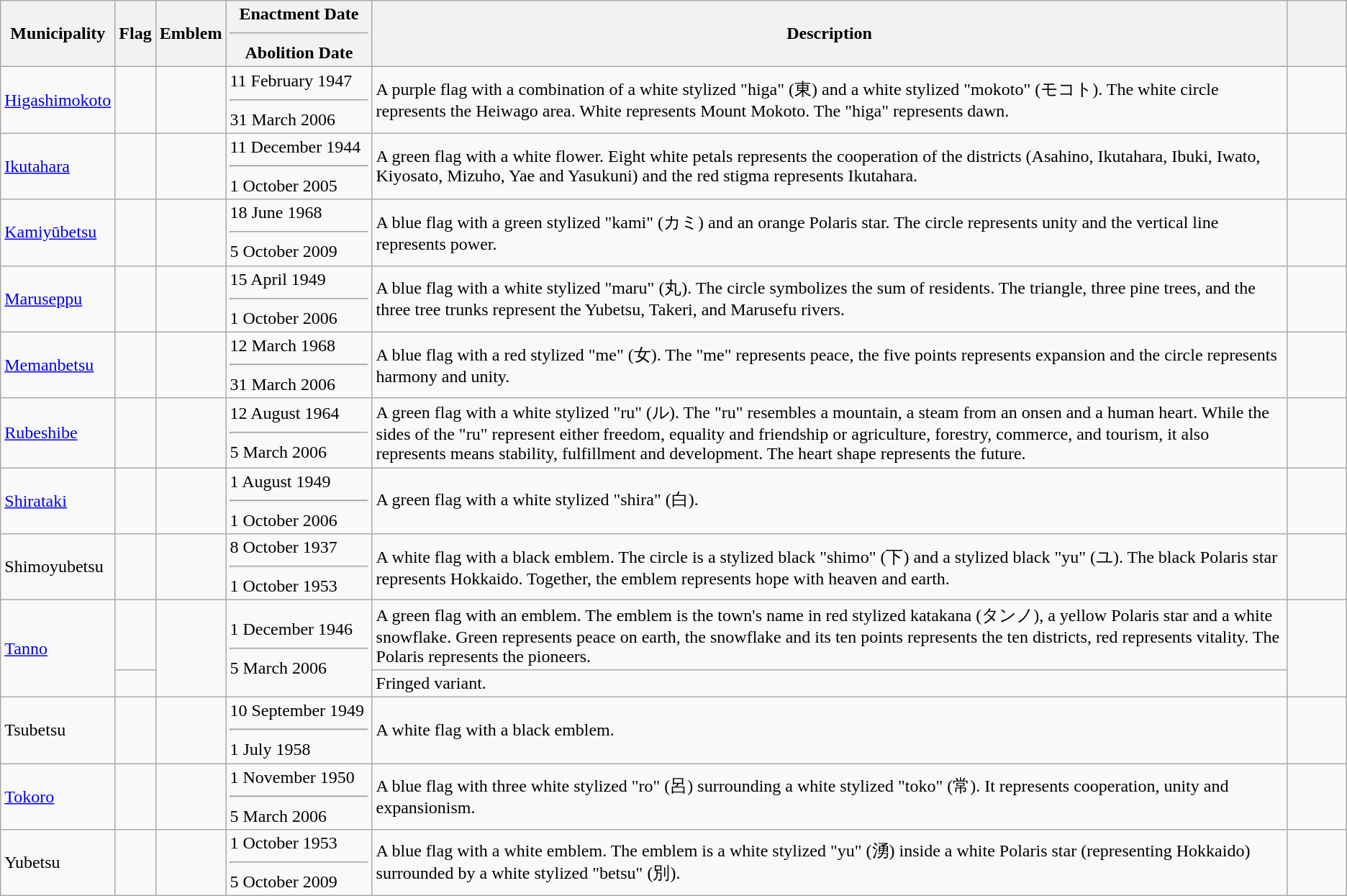<table class="wikitable">
<tr>
<th style="width:12ch;">Municipality</th>
<th>Flag</th>
<th>Emblem</th>
<th style="width:16ch;">Enactment Date<hr>Abolition Date</th>
<th>Description</th>
<th style="width:6ch;"></th>
</tr>
<tr>
<td><a href='#'>Higashimokoto</a></td>
<td></td>
<td></td>
<td>11 February 1947<hr>31 March 2006</td>
<td>A purple flag with a combination of a white stylized "higa" (東) and a white stylized "mokoto" (モコト). The white circle represents the Heiwago area. White represents Mount Mokoto. The "higa" represents dawn.</td>
<td></td>
</tr>
<tr>
<td><a href='#'>Ikutahara</a></td>
<td></td>
<td></td>
<td>11 December 1944<hr>1 October 2005</td>
<td>A green flag with a white flower. Eight white petals represents the cooperation of the districts (Asahino, Ikutahara, Ibuki, Iwato, Kiyosato, Mizuho, Yae and Yasukuni) and the red stigma represents Ikutahara.</td>
<td></td>
</tr>
<tr>
<td><a href='#'>Kamiyūbetsu</a></td>
<td></td>
<td></td>
<td>18 June 1968<hr>5 October 2009</td>
<td>A blue flag with a green stylized "kami" (カミ) and an orange Polaris star. The circle represents unity and the vertical line represents power.</td>
<td></td>
</tr>
<tr>
<td><a href='#'>Maruseppu</a></td>
<td></td>
<td></td>
<td>15 April 1949<hr>1 October 2006</td>
<td>A blue flag with a white stylized "maru" (丸). The circle symbolizes the sum of residents. The triangle, three pine trees, and the three tree trunks represent the Yubetsu, Takeri, and Marusefu rivers.</td>
<td></td>
</tr>
<tr>
<td><a href='#'>Memanbetsu</a></td>
<td></td>
<td></td>
<td>12 March 1968<hr>31 March 2006</td>
<td>A blue flag with a red stylized "me" (女). The "me" represents peace, the five points represents expansion and the circle represents harmony and unity.</td>
<td></td>
</tr>
<tr>
<td><a href='#'>Rubeshibe</a></td>
<td></td>
<td></td>
<td>12 August 1964<hr>5 March 2006</td>
<td>A green flag with a white stylized "ru" (ル). The "ru" resembles a mountain, a steam from an onsen and a human heart. While the sides of the "ru" represent either freedom, equality and friendship or agriculture, forestry, commerce, and tourism, it also represents means stability, fulfillment and development. The heart shape represents the future.</td>
<td></td>
</tr>
<tr>
<td><a href='#'>Shirataki</a></td>
<td></td>
<td></td>
<td>1 August 1949<hr>1 October 2006</td>
<td>A green flag with a white stylized "shira" (白).</td>
<td></td>
</tr>
<tr>
<td>Shimoyubetsu</td>
<td></td>
<td></td>
<td>8 October 1937<hr>1 October 1953</td>
<td>A white flag with a black emblem. The circle is a stylized black "shimo" (下) and a stylized black "yu" (ユ). The black Polaris star represents Hokkaido. Together, the emblem represents hope with heaven and earth.</td>
<td></td>
</tr>
<tr>
<td rowspan =2><a href='#'>Tanno</a></td>
<td></td>
<td rowspan=2></td>
<td rowspan=2>1 December 1946<hr>5 March 2006</td>
<td>A green flag with an emblem. The emblem is the town's name in red stylized katakana (タンノ), a yellow Polaris star and a white snowflake. Green represents peace on earth, the snowflake and its ten points represents the ten districts, red represents vitality. The Polaris represents the pioneers.</td>
<td rowspan=2></td>
</tr>
<tr>
<td></td>
<td>Fringed variant.</td>
</tr>
<tr>
<td>Tsubetsu</td>
<td></td>
<td></td>
<td>10 September 1949<hr>1 July 1958</td>
<td>A white flag with a black emblem.</td>
<td></td>
</tr>
<tr>
<td><a href='#'>Tokoro</a></td>
<td></td>
<td></td>
<td>1 November 1950<hr>5 March 2006</td>
<td>A blue flag with three white stylized "ro" (呂) surrounding a white stylized "toko" (常). It represents cooperation, unity and expansionism.</td>
<td></td>
</tr>
<tr>
<td>Yubetsu</td>
<td></td>
<td></td>
<td>1 October 1953<hr>5 October 2009</td>
<td>A blue flag with a white emblem. The emblem is a white stylized "yu" (湧) inside a white Polaris star (representing Hokkaido) surrounded by a white stylized "betsu" (別).</td>
<td></td>
</tr>
</table>
